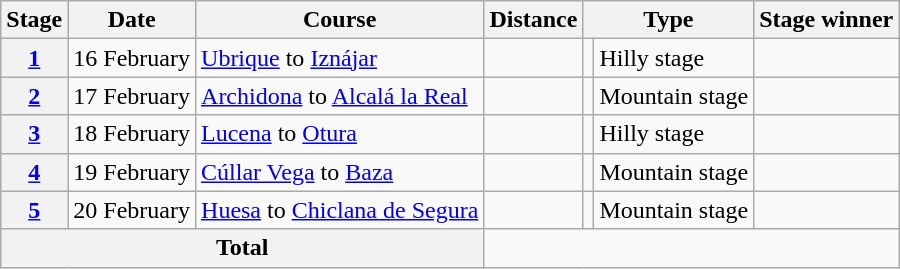<table class="wikitable">
<tr>
<th scope="col">Stage</th>
<th scope="col">Date</th>
<th scope="col">Course</th>
<th scope="col">Distance</th>
<th scope="col" colspan="2">Type</th>
<th scope="col">Stage winner</th>
</tr>
<tr>
<th scope="row"><a href='#'>1</a></th>
<td style="text-align:center;">16 February</td>
<td><a href='#'>Ubrique</a> to <a href='#'>Iznájar</a></td>
<td style="text-align:center;"></td>
<td></td>
<td>Hilly stage</td>
<td></td>
</tr>
<tr>
<th scope="row"><a href='#'>2</a></th>
<td style="text-align:center;">17 February</td>
<td><a href='#'>Archidona</a> to <a href='#'>Alcalá la Real</a></td>
<td style="text-align:center;"></td>
<td></td>
<td>Mountain stage</td>
<td></td>
</tr>
<tr>
<th scope="row"><a href='#'>3</a></th>
<td style="text-align:center;">18 February</td>
<td><a href='#'>Lucena</a> to <a href='#'>Otura</a></td>
<td style="text-align:center;"></td>
<td></td>
<td>Hilly stage</td>
<td></td>
</tr>
<tr>
<th scope="row"><a href='#'>4</a></th>
<td style="text-align:center;">19 February</td>
<td><a href='#'>Cúllar Vega</a> to <a href='#'>Baza</a></td>
<td style="text-align:center;"></td>
<td></td>
<td>Mountain stage</td>
<td></td>
</tr>
<tr>
<th scope="row"><a href='#'>5</a></th>
<td style="text-align:center;">20 February</td>
<td><a href='#'>Huesa</a> to <a href='#'>Chiclana de Segura</a></td>
<td style="text-align:center;"></td>
<td></td>
<td>Mountain stage</td>
<td></td>
</tr>
<tr>
<th colspan="3">Total</th>
<td colspan="4" style="text-align:center;"></td>
</tr>
</table>
